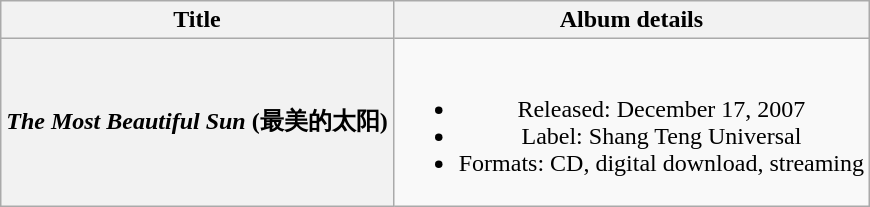<table class="wikitable plainrowheaders" style="text-align:center;">
<tr>
<th rowspan="1" scope="col">Title</th>
<th rowspan="1" scope="col">Album details</th>
</tr>
<tr>
<th scope="row"><em>The Most Beautiful Sun</em> (最美的太阳)</th>
<td><br><ul><li>Released: December 17, 2007</li><li>Label: Shang Teng Universal</li><li>Formats: CD, digital download, streaming</li></ul></td>
</tr>
</table>
